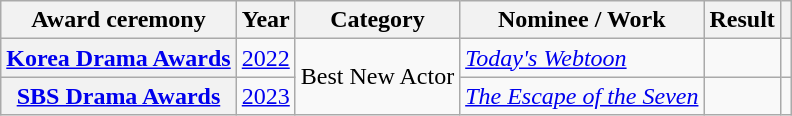<table class="wikitable plainrowheaders sortable">
<tr>
<th scope="col">Award ceremony</th>
<th scope="col">Year</th>
<th scope="col">Category</th>
<th scope="col">Nominee / Work</th>
<th scope="col">Result</th>
<th scope="col" class="unsortable"></th>
</tr>
<tr>
<th scope="row"><a href='#'>Korea Drama Awards</a></th>
<td style="text-align:center"><a href='#'>2022</a></td>
<td rowspan=2>Best New Actor</td>
<td><em><a href='#'>Today's Webtoon</a></em></td>
<td></td>
<td style="text-align:center"></td>
</tr>
<tr>
<th scope="row"><a href='#'>SBS Drama Awards</a></th>
<td style="text-align:center"><a href='#'>2023</a></td>
<td><em><a href='#'>The Escape of the Seven</a></em></td>
<td></td>
<td style="text-align:center"></td>
</tr>
</table>
